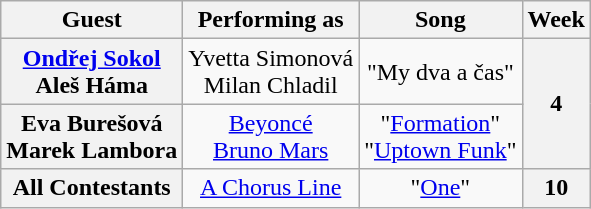<table class="wikitable"; style=text-align:center>
<tr>
<th>Guest</th>
<th>Performing as</th>
<th>Song</th>
<th>Week</th>
</tr>
<tr>
<th><a href='#'>Ondřej Sokol</a><br>Aleš Háma</th>
<td>Yvetta Simonová<br>Milan Chladil</td>
<td>"My dva a čas"</td>
<th rowspan="2">4</th>
</tr>
<tr>
<th>Eva Burešová<br>Marek Lambora</th>
<td><a href='#'>Beyoncé</a><br><a href='#'>Bruno Mars</a></td>
<td>"<a href='#'>Formation</a>"<br>"<a href='#'>Uptown Funk</a>"</td>
</tr>
<tr>
<th>All Contestants</th>
<td><a href='#'>A Chorus Line</a></td>
<td>"<a href='#'>One</a>"</td>
<th>10</th>
</tr>
</table>
